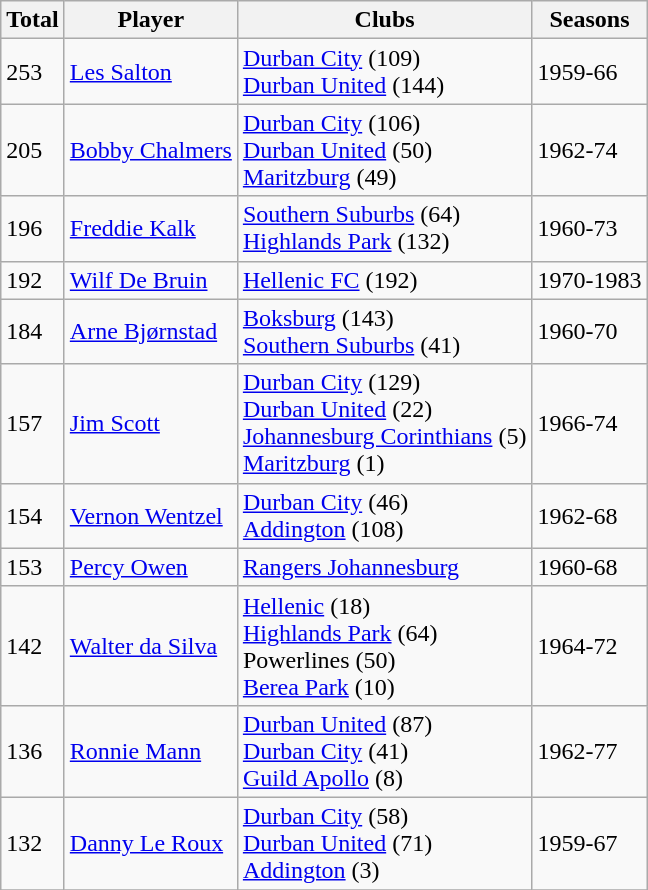<table class="wikitable">
<tr>
<th>Total</th>
<th>Player</th>
<th>Clubs</th>
<th>Seasons</th>
</tr>
<tr>
<td>253</td>
<td><a href='#'>Les Salton</a></td>
<td><a href='#'>Durban City</a> (109)<br><a href='#'>Durban United</a> (144)</td>
<td>1959-66</td>
</tr>
<tr>
<td>205</td>
<td><a href='#'>Bobby Chalmers</a></td>
<td><a href='#'>Durban City</a> (106)<br><a href='#'>Durban United</a> (50)<br><a href='#'>Maritzburg</a> (49)</td>
<td>1962-74</td>
</tr>
<tr>
<td>196</td>
<td><a href='#'>Freddie Kalk</a></td>
<td><a href='#'>Southern Suburbs</a> (64)<br><a href='#'>Highlands Park</a> (132)</td>
<td>1960-73</td>
</tr>
<tr>
<td>192</td>
<td><a href='#'>Wilf De Bruin</a></td>
<td><a href='#'>Hellenic FC</a> (192)</td>
<td>1970-1983</td>
</tr>
<tr>
<td>184</td>
<td><a href='#'>Arne Bjørnstad</a></td>
<td><a href='#'>Boksburg</a> (143)<br><a href='#'>Southern Suburbs</a> (41)</td>
<td>1960-70</td>
</tr>
<tr>
<td>157</td>
<td><a href='#'>Jim Scott</a></td>
<td><a href='#'>Durban City</a> (129)<br><a href='#'>Durban United</a> (22)<br><a href='#'>Johannesburg Corinthians</a> (5)<br><a href='#'>Maritzburg</a> (1)</td>
<td>1966-74</td>
</tr>
<tr>
<td>154</td>
<td><a href='#'>Vernon Wentzel</a></td>
<td><a href='#'>Durban City</a> (46)<br><a href='#'>Addington</a> (108)</td>
<td>1962-68</td>
</tr>
<tr>
<td>153</td>
<td><a href='#'>Percy Owen</a></td>
<td><a href='#'>Rangers Johannesburg</a></td>
<td>1960-68</td>
</tr>
<tr>
<td>142</td>
<td><a href='#'>Walter da Silva</a></td>
<td><a href='#'>Hellenic</a> (18)<br><a href='#'>Highlands Park</a> (64)<br>Powerlines (50)<br><a href='#'>Berea Park</a> (10)</td>
<td>1964-72</td>
</tr>
<tr>
<td>136</td>
<td><a href='#'>Ronnie Mann</a></td>
<td><a href='#'>Durban United</a> (87)<br><a href='#'>Durban City</a> (41)<br><a href='#'>Guild Apollo</a> (8)</td>
<td>1962-77</td>
</tr>
<tr>
<td>132</td>
<td><a href='#'>Danny Le Roux</a></td>
<td><a href='#'>Durban City</a> (58)<br><a href='#'>Durban United</a> (71)<br><a href='#'>Addington</a> (3)</td>
<td>1959-67</td>
</tr>
<tr>
</tr>
</table>
